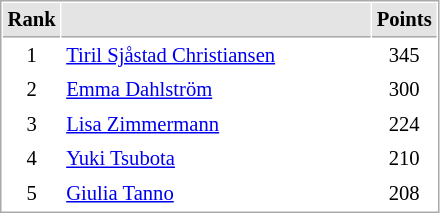<table cellspacing="1" cellpadding="3" style="border:1px solid #aaa; font-size:86%;">
<tr style="background:#e4e4e4;">
<th style="border-bottom:1px solid #aaa; width:10px;">Rank</th>
<th style="border-bottom:1px solid #aaa; width:200px;"></th>
<th style="border-bottom:1px solid #aaa; width:20px;">Points</th>
</tr>
<tr>
<td align=center>1</td>
<td> <a href='#'>Tiril Sjåstad Christiansen</a></td>
<td align=center>345</td>
</tr>
<tr>
<td align=center>2</td>
<td> <a href='#'>Emma Dahlström</a></td>
<td align=center>300</td>
</tr>
<tr>
<td align=center>3</td>
<td> <a href='#'>Lisa Zimmermann</a></td>
<td align=center>224</td>
</tr>
<tr>
<td align=center>4</td>
<td> <a href='#'>Yuki Tsubota</a></td>
<td align=center>210</td>
</tr>
<tr>
<td align=center>5</td>
<td> <a href='#'>Giulia Tanno</a></td>
<td align=center>208</td>
</tr>
</table>
